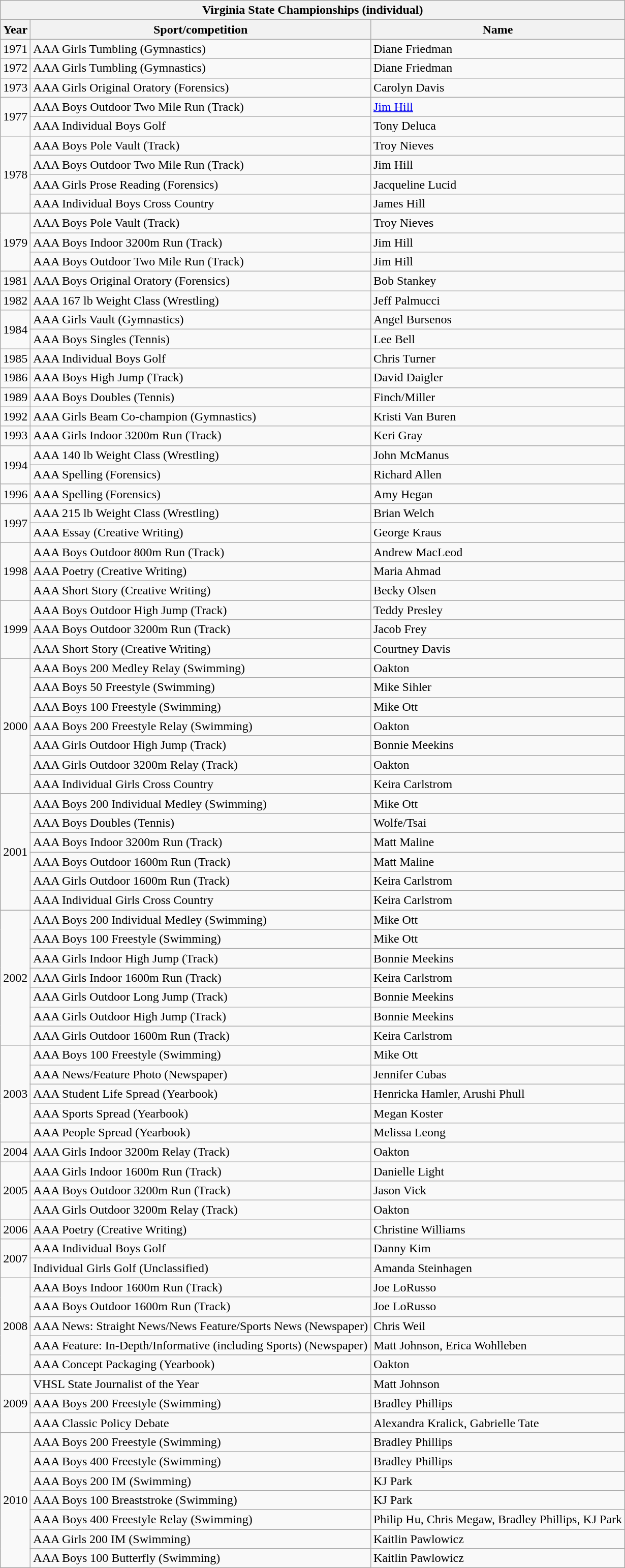<table class="wikitable mw-collapsible mw-collapsed">
<tr>
<th colspan=4>Virginia State Championships (individual)</th>
</tr>
<tr>
<th>Year</th>
<th>Sport/competition</th>
<th>Name</th>
</tr>
<tr>
<td>1971</td>
<td>AAA Girls Tumbling (Gymnastics)</td>
<td>Diane Friedman</td>
</tr>
<tr>
<td>1972</td>
<td>AAA Girls Tumbling (Gymnastics)</td>
<td>Diane Friedman</td>
</tr>
<tr>
<td>1973</td>
<td>AAA Girls Original Oratory (Forensics)</td>
<td>Carolyn Davis</td>
</tr>
<tr>
<td rowspan=2>1977</td>
<td>AAA Boys Outdoor Two Mile Run (Track)</td>
<td><a href='#'>Jim Hill</a></td>
</tr>
<tr>
<td>AAA Individual Boys Golf</td>
<td>Tony Deluca</td>
</tr>
<tr>
<td rowspan=4>1978</td>
<td>AAA Boys Pole Vault (Track)</td>
<td>Troy Nieves</td>
</tr>
<tr>
<td>AAA Boys Outdoor Two Mile Run (Track)</td>
<td>Jim Hill</td>
</tr>
<tr>
<td>AAA Girls Prose Reading (Forensics)</td>
<td>Jacqueline Lucid</td>
</tr>
<tr>
<td>AAA Individual Boys Cross Country</td>
<td>James Hill</td>
</tr>
<tr>
<td rowspan=3>1979</td>
<td>AAA Boys Pole Vault (Track)</td>
<td>Troy Nieves</td>
</tr>
<tr>
<td>AAA Boys Indoor 3200m Run (Track)</td>
<td>Jim Hill</td>
</tr>
<tr>
<td>AAA Boys Outdoor Two Mile Run (Track)</td>
<td>Jim Hill</td>
</tr>
<tr>
<td>1981</td>
<td>AAA Boys Original Oratory (Forensics)</td>
<td>Bob Stankey</td>
</tr>
<tr>
<td>1982</td>
<td>AAA 167 lb Weight Class (Wrestling)</td>
<td>Jeff Palmucci</td>
</tr>
<tr>
<td rowspan=2>1984</td>
<td>AAA Girls Vault (Gymnastics)</td>
<td>Angel Bursenos</td>
</tr>
<tr>
<td>AAA Boys Singles (Tennis)</td>
<td>Lee Bell</td>
</tr>
<tr>
<td>1985</td>
<td>AAA Individual Boys Golf</td>
<td>Chris Turner</td>
</tr>
<tr>
<td>1986</td>
<td>AAA Boys High Jump (Track)</td>
<td>David Daigler</td>
</tr>
<tr>
<td>1989</td>
<td>AAA Boys Doubles (Tennis)</td>
<td>Finch/Miller</td>
</tr>
<tr>
<td>1992</td>
<td>AAA Girls Beam Co-champion (Gymnastics)</td>
<td>Kristi Van Buren</td>
</tr>
<tr>
<td>1993</td>
<td>AAA Girls Indoor 3200m Run (Track)</td>
<td>Keri Gray</td>
</tr>
<tr>
<td rowspan=2>1994</td>
<td>AAA 140 lb Weight Class (Wrestling)</td>
<td>John McManus</td>
</tr>
<tr>
<td>AAA Spelling (Forensics)</td>
<td>Richard Allen</td>
</tr>
<tr>
<td>1996</td>
<td>AAA Spelling (Forensics)</td>
<td>Amy Hegan</td>
</tr>
<tr>
<td rowspan=2>1997</td>
<td>AAA 215 lb Weight Class (Wrestling)</td>
<td>Brian Welch</td>
</tr>
<tr>
<td>AAA Essay (Creative Writing)</td>
<td>George Kraus</td>
</tr>
<tr>
<td rowspan=3>1998</td>
<td>AAA Boys Outdoor 800m Run (Track)</td>
<td>Andrew MacLeod</td>
</tr>
<tr>
<td>AAA Poetry (Creative Writing)</td>
<td>Maria Ahmad</td>
</tr>
<tr>
<td>AAA Short Story (Creative Writing)</td>
<td>Becky Olsen</td>
</tr>
<tr>
<td rowspan=3>1999</td>
<td>AAA Boys Outdoor High Jump (Track)</td>
<td>Teddy Presley</td>
</tr>
<tr>
<td>AAA Boys Outdoor 3200m Run (Track)</td>
<td>Jacob Frey</td>
</tr>
<tr>
<td>AAA Short Story (Creative Writing)</td>
<td>Courtney Davis</td>
</tr>
<tr>
<td rowspan=7>2000</td>
<td>AAA Boys 200 Medley Relay (Swimming)</td>
<td>Oakton</td>
</tr>
<tr>
<td>AAA Boys 50 Freestyle (Swimming)</td>
<td>Mike Sihler</td>
</tr>
<tr>
<td>AAA Boys 100 Freestyle (Swimming)</td>
<td>Mike Ott</td>
</tr>
<tr>
<td>AAA Boys 200 Freestyle Relay (Swimming)</td>
<td>Oakton</td>
</tr>
<tr>
<td>AAA Girls Outdoor High Jump (Track)</td>
<td>Bonnie Meekins</td>
</tr>
<tr>
<td>AAA Girls Outdoor 3200m Relay (Track)</td>
<td>Oakton</td>
</tr>
<tr>
<td>AAA Individual Girls Cross Country</td>
<td>Keira Carlstrom</td>
</tr>
<tr>
<td rowspan=6>2001</td>
<td>AAA Boys 200 Individual Medley (Swimming)</td>
<td>Mike Ott</td>
</tr>
<tr>
<td>AAA Boys Doubles (Tennis)</td>
<td>Wolfe/Tsai</td>
</tr>
<tr>
<td>AAA Boys Indoor 3200m Run (Track)</td>
<td>Matt Maline</td>
</tr>
<tr>
<td>AAA Boys Outdoor 1600m Run (Track)</td>
<td>Matt Maline</td>
</tr>
<tr>
<td>AAA Girls Outdoor 1600m Run (Track)</td>
<td>Keira Carlstrom</td>
</tr>
<tr>
<td>AAA Individual Girls Cross Country</td>
<td>Keira Carlstrom</td>
</tr>
<tr>
<td rowspan=7>2002</td>
<td>AAA Boys 200 Individual Medley (Swimming)</td>
<td>Mike Ott</td>
</tr>
<tr>
<td>AAA Boys 100 Freestyle (Swimming)</td>
<td>Mike Ott</td>
</tr>
<tr>
<td>AAA Girls Indoor High Jump (Track)</td>
<td>Bonnie Meekins</td>
</tr>
<tr>
<td>AAA Girls Indoor 1600m Run (Track)</td>
<td>Keira Carlstrom</td>
</tr>
<tr>
<td>AAA Girls Outdoor Long Jump (Track)</td>
<td>Bonnie Meekins</td>
</tr>
<tr>
<td>AAA Girls Outdoor High Jump (Track)</td>
<td>Bonnie Meekins</td>
</tr>
<tr>
<td>AAA Girls Outdoor 1600m Run (Track)</td>
<td>Keira Carlstrom</td>
</tr>
<tr>
<td rowspan=5>2003</td>
<td>AAA Boys 100 Freestyle (Swimming)</td>
<td>Mike Ott</td>
</tr>
<tr>
<td>AAA News/Feature Photo (Newspaper)</td>
<td>Jennifer Cubas</td>
</tr>
<tr>
<td>AAA Student Life Spread (Yearbook)</td>
<td>Henricka Hamler, Arushi Phull</td>
</tr>
<tr>
<td>AAA Sports Spread (Yearbook)</td>
<td>Megan Koster</td>
</tr>
<tr>
<td>AAA People Spread (Yearbook)</td>
<td>Melissa Leong</td>
</tr>
<tr>
<td>2004</td>
<td>AAA Girls Indoor 3200m Relay (Track)</td>
<td>Oakton</td>
</tr>
<tr>
<td rowspan=3>2005</td>
<td>AAA Girls Indoor 1600m Run (Track)</td>
<td>Danielle Light</td>
</tr>
<tr>
<td>AAA Boys Outdoor 3200m Run (Track)</td>
<td>Jason Vick</td>
</tr>
<tr>
<td>AAA Girls Outdoor 3200m Relay (Track)</td>
<td>Oakton</td>
</tr>
<tr>
<td>2006</td>
<td>AAA Poetry (Creative Writing)</td>
<td>Christine Williams</td>
</tr>
<tr>
<td rowspan=2>2007</td>
<td>AAA Individual Boys Golf</td>
<td>Danny Kim</td>
</tr>
<tr>
<td>Individual Girls Golf (Unclassified)</td>
<td>Amanda Steinhagen</td>
</tr>
<tr>
<td rowspan=5>2008</td>
<td>AAA Boys Indoor 1600m Run (Track)</td>
<td>Joe LoRusso</td>
</tr>
<tr>
<td>AAA Boys Outdoor 1600m Run (Track)</td>
<td>Joe LoRusso</td>
</tr>
<tr>
<td>AAA News: Straight News/News Feature/Sports News (Newspaper)</td>
<td>Chris Weil</td>
</tr>
<tr>
<td>AAA Feature: In-Depth/Informative (including Sports) (Newspaper)</td>
<td>Matt Johnson, Erica Wohlleben</td>
</tr>
<tr>
<td>AAA Concept Packaging (Yearbook)</td>
<td>Oakton</td>
</tr>
<tr>
<td rowspan=3>2009</td>
<td>VHSL State Journalist of the Year</td>
<td>Matt Johnson</td>
</tr>
<tr>
<td>AAA Boys 200 Freestyle (Swimming)</td>
<td>Bradley Phillips</td>
</tr>
<tr>
<td>AAA Classic Policy Debate</td>
<td>Alexandra Kralick, Gabrielle Tate</td>
</tr>
<tr>
<td rowspan=7>2010</td>
<td>AAA Boys 200 Freestyle (Swimming)</td>
<td>Bradley Phillips</td>
</tr>
<tr>
<td>AAA Boys 400 Freestyle (Swimming)</td>
<td>Bradley Phillips</td>
</tr>
<tr>
<td>AAA Boys 200 IM (Swimming)</td>
<td>KJ Park</td>
</tr>
<tr>
<td>AAA Boys 100 Breaststroke (Swimming)</td>
<td>KJ Park</td>
</tr>
<tr>
<td>AAA Boys 400 Freestyle Relay (Swimming)</td>
<td>Philip Hu, Chris Megaw, Bradley Phillips, KJ Park</td>
</tr>
<tr>
<td>AAA Girls 200 IM (Swimming)</td>
<td>Kaitlin Pawlowicz</td>
</tr>
<tr>
<td>AAA Boys 100 Butterfly (Swimming)</td>
<td>Kaitlin Pawlowicz</td>
</tr>
</table>
